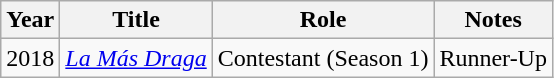<table class="wikitable">
<tr>
<th>Year</th>
<th>Title</th>
<th>Role</th>
<th>Notes</th>
</tr>
<tr>
<td>2018</td>
<td><em><a href='#'>La Más Draga</a></em></td>
<td>Contestant (Season 1)</td>
<td>Runner-Up</td>
</tr>
</table>
